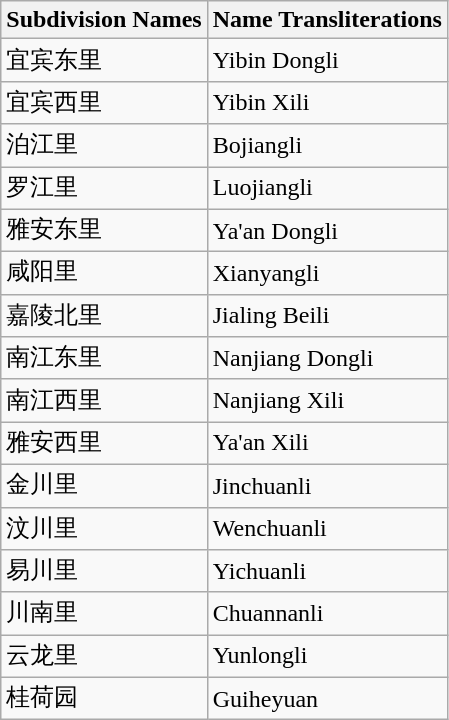<table class="wikitable sortable">
<tr>
<th>Subdivision Names</th>
<th>Name Transliterations</th>
</tr>
<tr>
<td>宜宾东里</td>
<td>Yibin Dongli</td>
</tr>
<tr>
<td>宜宾西里</td>
<td>Yibin Xili</td>
</tr>
<tr>
<td>泊江里</td>
<td>Bojiangli</td>
</tr>
<tr>
<td>罗江里</td>
<td>Luojiangli</td>
</tr>
<tr>
<td>雅安东里</td>
<td>Ya'an Dongli</td>
</tr>
<tr>
<td>咸阳里</td>
<td>Xianyangli</td>
</tr>
<tr>
<td>嘉陵北里</td>
<td>Jialing Beili</td>
</tr>
<tr>
<td>南江东里</td>
<td>Nanjiang Dongli</td>
</tr>
<tr>
<td>南江西里</td>
<td>Nanjiang Xili</td>
</tr>
<tr>
<td>雅安西里</td>
<td>Ya'an Xili</td>
</tr>
<tr>
<td>金川里</td>
<td>Jinchuanli</td>
</tr>
<tr>
<td>汶川里</td>
<td>Wenchuanli</td>
</tr>
<tr>
<td>易川里</td>
<td>Yichuanli</td>
</tr>
<tr>
<td>川南里</td>
<td>Chuannanli</td>
</tr>
<tr>
<td>云龙里</td>
<td>Yunlongli</td>
</tr>
<tr>
<td>桂荷园</td>
<td>Guiheyuan</td>
</tr>
</table>
